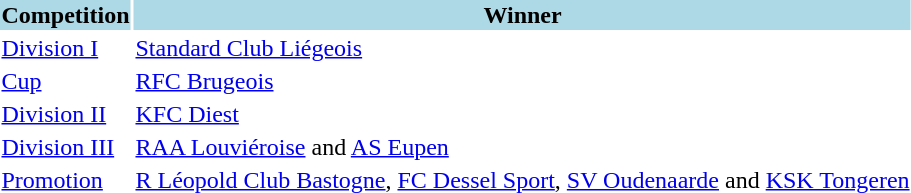<table>
<tr style="background:lightblue;">
<th>Competition</th>
<th>Winner</th>
</tr>
<tr>
<td><a href='#'>Division I</a></td>
<td><a href='#'>Standard Club Liégeois</a></td>
</tr>
<tr>
<td><a href='#'>Cup</a></td>
<td><a href='#'>RFC Brugeois</a></td>
</tr>
<tr>
<td><a href='#'>Division II</a></td>
<td><a href='#'>KFC Diest</a></td>
</tr>
<tr>
<td><a href='#'>Division III</a></td>
<td><a href='#'>RAA Louviéroise</a> and <a href='#'>AS Eupen</a></td>
</tr>
<tr>
<td><a href='#'>Promotion</a></td>
<td><a href='#'>R Léopold Club Bastogne</a>, <a href='#'>FC Dessel Sport</a>, <a href='#'>SV Oudenaarde</a> and <a href='#'>KSK Tongeren</a></td>
</tr>
</table>
